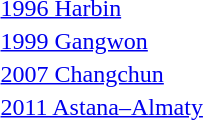<table>
<tr>
<td><a href='#'>1996 Harbin</a></td>
<td></td>
<td></td>
<td></td>
</tr>
<tr>
<td><a href='#'>1999 Gangwon</a></td>
<td></td>
<td></td>
<td></td>
</tr>
<tr>
<td><a href='#'>2007 Changchun</a></td>
<td></td>
<td></td>
<td></td>
</tr>
<tr>
<td><a href='#'>2011 Astana–Almaty</a></td>
<td></td>
<td></td>
<td></td>
</tr>
</table>
